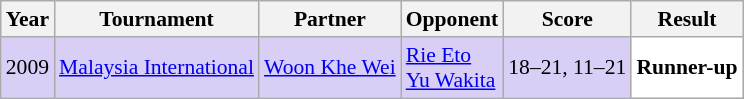<table class="sortable wikitable" style="font-size: 90%;">
<tr>
<th>Year</th>
<th>Tournament</th>
<th>Partner</th>
<th>Opponent</th>
<th>Score</th>
<th>Result</th>
</tr>
<tr style="background:#D8CEF6">
<td align="center">2009</td>
<td align="left"><a href='#'>Malaysia International</a></td>
<td align="left"> <a href='#'>Woon Khe Wei</a></td>
<td align="left"> <a href='#'>Rie Eto</a> <br>  <a href='#'>Yu Wakita</a></td>
<td align="left">18–21, 11–21</td>
<td style="text-align:left; background:white"> <strong>Runner-up</strong></td>
</tr>
</table>
